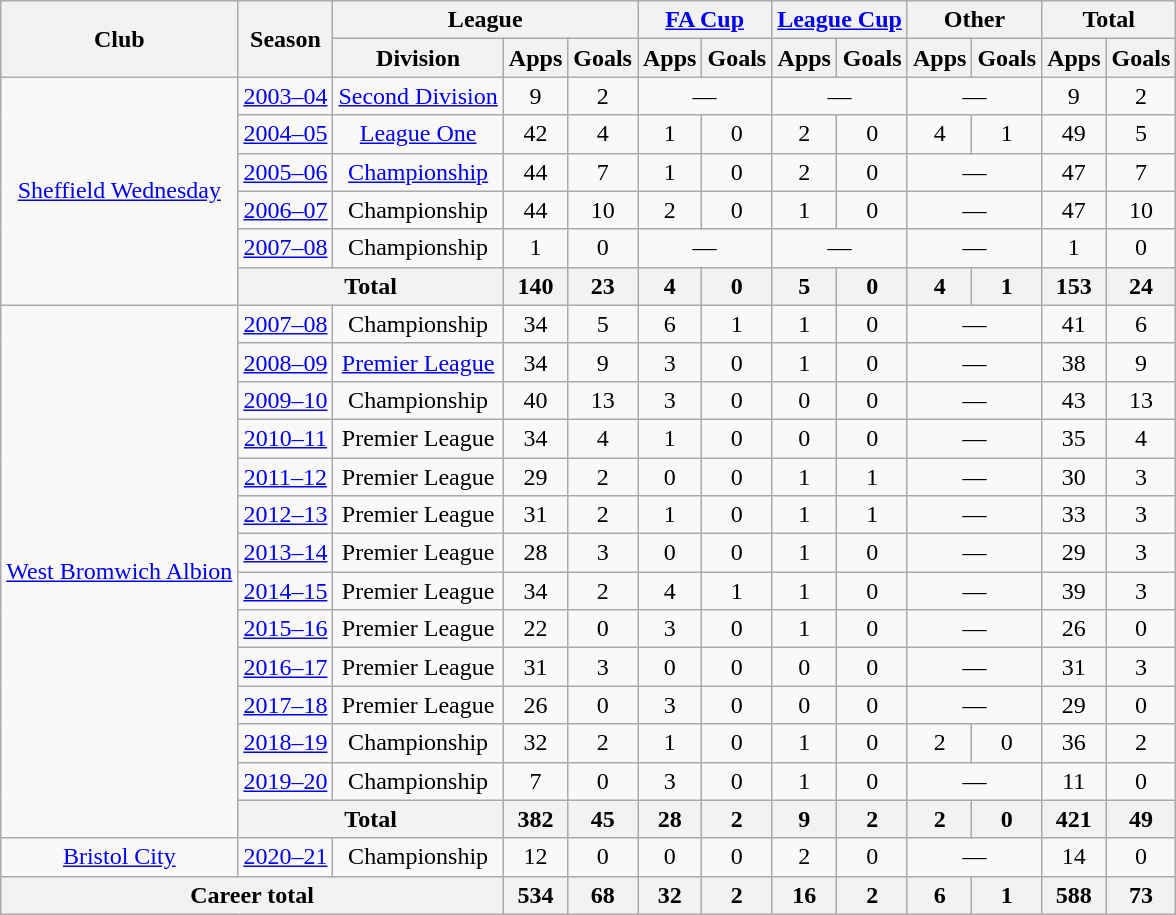<table class=wikitable style=text-align:center>
<tr>
<th rowspan=2>Club</th>
<th rowspan=2>Season</th>
<th colspan=3>League</th>
<th colspan=2><a href='#'>FA Cup</a></th>
<th colspan=2><a href='#'>League Cup</a></th>
<th colspan=2>Other</th>
<th colspan=2>Total</th>
</tr>
<tr>
<th>Division</th>
<th>Apps</th>
<th>Goals</th>
<th>Apps</th>
<th>Goals</th>
<th>Apps</th>
<th>Goals</th>
<th>Apps</th>
<th>Goals</th>
<th>Apps</th>
<th>Goals</th>
</tr>
<tr>
<td rowspan=6><a href='#'>Sheffield Wednesday</a></td>
<td><a href='#'>2003–04</a></td>
<td><a href='#'>Second Division</a></td>
<td>9</td>
<td>2</td>
<td colspan=2>—</td>
<td colspan=2>—</td>
<td colspan=2>—</td>
<td>9</td>
<td>2</td>
</tr>
<tr>
<td><a href='#'>2004–05</a></td>
<td><a href='#'>League One</a></td>
<td>42</td>
<td>4</td>
<td>1</td>
<td>0</td>
<td>2</td>
<td>0</td>
<td>4</td>
<td>1</td>
<td>49</td>
<td>5</td>
</tr>
<tr>
<td><a href='#'>2005–06</a></td>
<td><a href='#'>Championship</a></td>
<td>44</td>
<td>7</td>
<td>1</td>
<td>0</td>
<td>2</td>
<td>0</td>
<td colspan=2>—</td>
<td>47</td>
<td>7</td>
</tr>
<tr>
<td><a href='#'>2006–07</a></td>
<td>Championship</td>
<td>44</td>
<td>10</td>
<td>2</td>
<td>0</td>
<td>1</td>
<td>0</td>
<td colspan=2>—</td>
<td>47</td>
<td>10</td>
</tr>
<tr>
<td><a href='#'>2007–08</a></td>
<td>Championship</td>
<td>1</td>
<td>0</td>
<td colspan=2>—</td>
<td colspan=2>—</td>
<td colspan=2>—</td>
<td>1</td>
<td>0</td>
</tr>
<tr>
<th colspan=2>Total</th>
<th>140</th>
<th>23</th>
<th>4</th>
<th>0</th>
<th>5</th>
<th>0</th>
<th>4</th>
<th>1</th>
<th>153</th>
<th>24</th>
</tr>
<tr>
<td rowspan=14><a href='#'>West Bromwich Albion</a></td>
<td><a href='#'>2007–08</a></td>
<td>Championship</td>
<td>34</td>
<td>5</td>
<td>6</td>
<td>1</td>
<td>1</td>
<td>0</td>
<td colspan=2>—</td>
<td>41</td>
<td>6</td>
</tr>
<tr>
<td><a href='#'>2008–09</a></td>
<td><a href='#'>Premier League</a></td>
<td>34</td>
<td>9</td>
<td>3</td>
<td>0</td>
<td>1</td>
<td>0</td>
<td colspan=2>—</td>
<td>38</td>
<td>9</td>
</tr>
<tr>
<td><a href='#'>2009–10</a></td>
<td>Championship</td>
<td>40</td>
<td>13</td>
<td>3</td>
<td>0</td>
<td>0</td>
<td>0</td>
<td colspan=2>—</td>
<td>43</td>
<td>13</td>
</tr>
<tr>
<td><a href='#'>2010–11</a></td>
<td>Premier League</td>
<td>34</td>
<td>4</td>
<td>1</td>
<td>0</td>
<td>0</td>
<td>0</td>
<td colspan=2>—</td>
<td>35</td>
<td>4</td>
</tr>
<tr>
<td><a href='#'>2011–12</a></td>
<td>Premier League</td>
<td>29</td>
<td>2</td>
<td>0</td>
<td>0</td>
<td>1</td>
<td>1</td>
<td colspan=2>—</td>
<td>30</td>
<td>3</td>
</tr>
<tr>
<td><a href='#'>2012–13</a></td>
<td>Premier League</td>
<td>31</td>
<td>2</td>
<td>1</td>
<td>0</td>
<td>1</td>
<td>1</td>
<td colspan=2>—</td>
<td>33</td>
<td>3</td>
</tr>
<tr>
<td><a href='#'>2013–14</a></td>
<td>Premier League</td>
<td>28</td>
<td>3</td>
<td>0</td>
<td>0</td>
<td>1</td>
<td>0</td>
<td colspan=2>—</td>
<td>29</td>
<td>3</td>
</tr>
<tr>
<td><a href='#'>2014–15</a></td>
<td>Premier League</td>
<td>34</td>
<td>2</td>
<td>4</td>
<td>1</td>
<td>1</td>
<td>0</td>
<td colspan=2>—</td>
<td>39</td>
<td>3</td>
</tr>
<tr>
<td><a href='#'>2015–16</a></td>
<td>Premier League</td>
<td>22</td>
<td>0</td>
<td>3</td>
<td>0</td>
<td>1</td>
<td>0</td>
<td colspan=2>—</td>
<td>26</td>
<td>0</td>
</tr>
<tr>
<td><a href='#'>2016–17</a></td>
<td>Premier League</td>
<td>31</td>
<td>3</td>
<td>0</td>
<td>0</td>
<td>0</td>
<td>0</td>
<td colspan=2>—</td>
<td>31</td>
<td>3</td>
</tr>
<tr>
<td><a href='#'>2017–18</a></td>
<td>Premier League</td>
<td>26</td>
<td>0</td>
<td>3</td>
<td>0</td>
<td>0</td>
<td>0</td>
<td colspan=2>—</td>
<td>29</td>
<td>0</td>
</tr>
<tr>
<td><a href='#'>2018–19</a></td>
<td>Championship</td>
<td>32</td>
<td>2</td>
<td>1</td>
<td>0</td>
<td>1</td>
<td>0</td>
<td>2</td>
<td>0</td>
<td>36</td>
<td>2</td>
</tr>
<tr>
<td><a href='#'>2019–20</a></td>
<td>Championship</td>
<td>7</td>
<td>0</td>
<td>3</td>
<td>0</td>
<td>1</td>
<td>0</td>
<td colspan=2>—</td>
<td>11</td>
<td>0</td>
</tr>
<tr>
<th colspan=2>Total</th>
<th>382</th>
<th>45</th>
<th>28</th>
<th>2</th>
<th>9</th>
<th>2</th>
<th>2</th>
<th>0</th>
<th>421</th>
<th>49</th>
</tr>
<tr>
<td><a href='#'>Bristol City</a></td>
<td><a href='#'>2020–21</a></td>
<td>Championship</td>
<td>12</td>
<td>0</td>
<td>0</td>
<td>0</td>
<td>2</td>
<td>0</td>
<td colspan=2>—</td>
<td>14</td>
<td>0</td>
</tr>
<tr>
<th colspan=3>Career total</th>
<th>534</th>
<th>68</th>
<th>32</th>
<th>2</th>
<th>16</th>
<th>2</th>
<th>6</th>
<th>1</th>
<th>588</th>
<th>73</th>
</tr>
</table>
